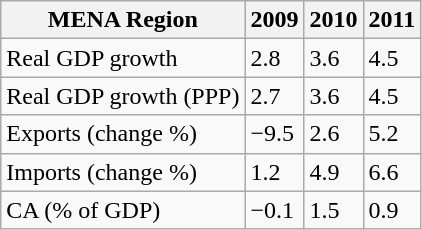<table class="wikitable">
<tr>
<th>MENA Region</th>
<th>2009</th>
<th>2010</th>
<th>2011</th>
</tr>
<tr>
<td>Real GDP growth</td>
<td>2.8</td>
<td>3.6</td>
<td>4.5</td>
</tr>
<tr>
<td>Real GDP growth (PPP)</td>
<td>2.7</td>
<td>3.6</td>
<td>4.5</td>
</tr>
<tr>
<td>Exports (change %)</td>
<td>−9.5</td>
<td>2.6</td>
<td>5.2</td>
</tr>
<tr>
<td>Imports (change %)</td>
<td>1.2</td>
<td>4.9</td>
<td>6.6</td>
</tr>
<tr>
<td>CA (% of GDP)</td>
<td>−0.1</td>
<td>1.5</td>
<td>0.9</td>
</tr>
</table>
